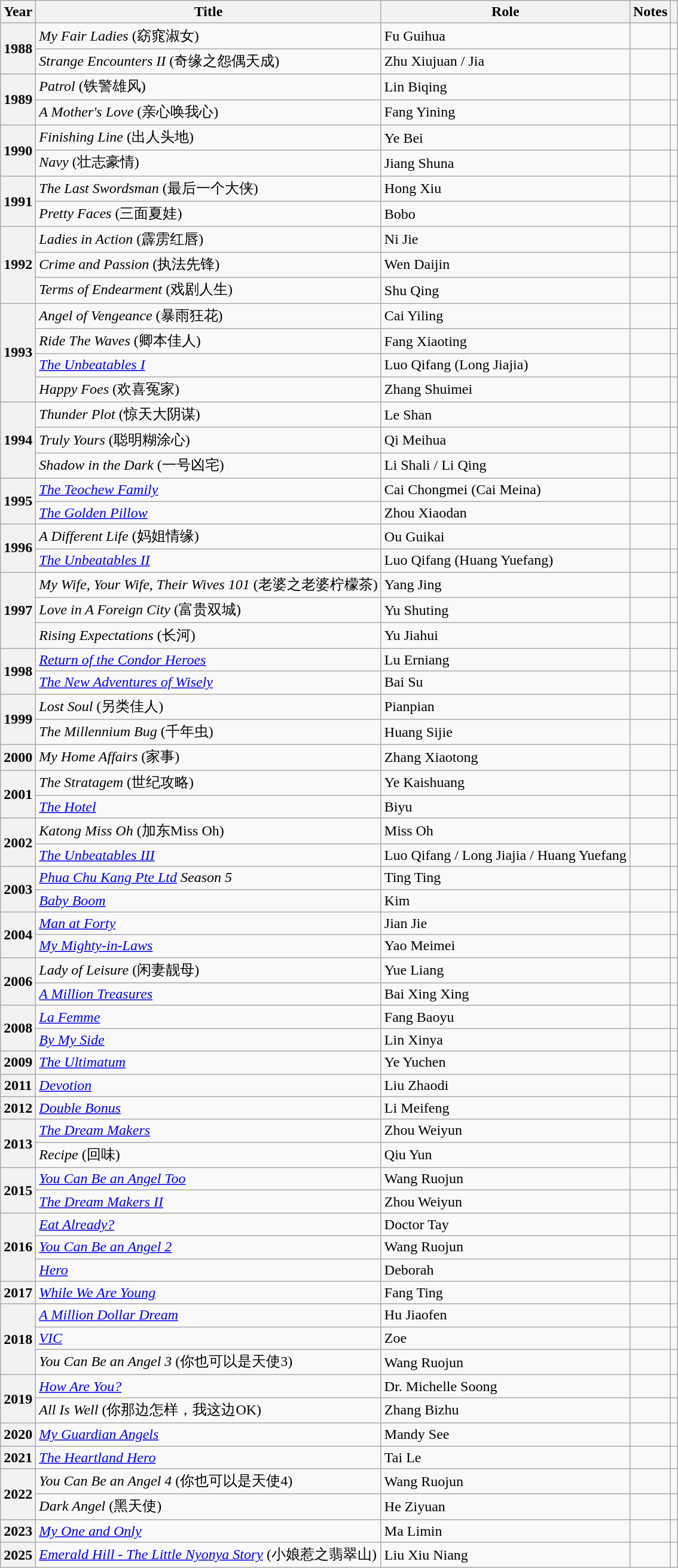<table class="wikitable sortable plainrowheaders">
<tr>
<th scope="col">Year</th>
<th scope="col">Title</th>
<th scope="col">Role</th>
<th scope="col" class="unsortable">Notes</th>
<th scope="col" class="unsortable"></th>
</tr>
<tr>
<th scope="row" rowspan="2">1988</th>
<td><em>My Fair Ladies</em> (窈窕淑女)</td>
<td>Fu Guihua</td>
<td></td>
<td></td>
</tr>
<tr>
<td><em>Strange Encounters II</em> (奇缘之怨偶天成)</td>
<td>Zhu Xiujuan / Jia</td>
<td></td>
<td></td>
</tr>
<tr>
<th scope="row" rowspan="2">1989</th>
<td><em>Patrol</em> (铁警雄风)</td>
<td>Lin Biqing</td>
<td></td>
<td></td>
</tr>
<tr>
<td><em>A Mother's Love</em> (亲心唤我心)</td>
<td>Fang Yining</td>
<td></td>
<td></td>
</tr>
<tr>
<th scope="row" rowspan="2">1990</th>
<td><em>Finishing Line</em> (出人头地)</td>
<td>Ye Bei</td>
<td></td>
<td></td>
</tr>
<tr>
<td><em>Navy</em> (壮志豪情)</td>
<td>Jiang Shuna</td>
<td></td>
<td></td>
</tr>
<tr>
<th scope="row" rowspan="2">1991</th>
<td><em>The Last Swordsman</em> (最后一个大侠)</td>
<td>Hong Xiu</td>
<td></td>
<td></td>
</tr>
<tr>
<td><em>Pretty Faces</em> (三面夏娃)</td>
<td>Bobo</td>
<td></td>
<td></td>
</tr>
<tr>
<th scope="row" rowspan="3">1992</th>
<td><em>Ladies in Action</em> (霹雳红唇)</td>
<td>Ni Jie</td>
<td></td>
<td></td>
</tr>
<tr>
<td><em>Crime and Passion</em> (执法先锋)</td>
<td>Wen Daijin</td>
<td></td>
<td></td>
</tr>
<tr>
<td><em>Terms of Endearment</em> (戏剧人生)</td>
<td>Shu Qing</td>
<td></td>
<td></td>
</tr>
<tr>
<th scope="row" rowspan="4">1993</th>
<td><em>Angel of Vengeance</em> (暴雨狂花)</td>
<td>Cai Yiling</td>
<td></td>
<td></td>
</tr>
<tr>
<td><em>Ride The Waves</em> (卿本佳人)</td>
<td>Fang Xiaoting</td>
<td></td>
<td></td>
</tr>
<tr>
<td><em><a href='#'>The Unbeatables I</a></em></td>
<td>Luo Qifang (Long Jiajia)</td>
<td></td>
<td></td>
</tr>
<tr>
<td><em>Happy Foes</em> (欢喜冤家)</td>
<td>Zhang Shuimei</td>
<td></td>
<td></td>
</tr>
<tr>
<th scope="row" rowspan="3">1994</th>
<td><em>Thunder Plot</em> (惊天大阴谋)</td>
<td>Le Shan</td>
<td></td>
<td></td>
</tr>
<tr>
<td><em>Truly Yours</em> (聪明糊涂心)</td>
<td>Qi Meihua</td>
<td></td>
<td></td>
</tr>
<tr>
<td><em>Shadow in the Dark</em> (一号凶宅)</td>
<td>Li Shali / Li Qing</td>
<td></td>
<td></td>
</tr>
<tr>
<th scope="row" rowspan="2">1995</th>
<td><em><a href='#'>The Teochew Family</a></em></td>
<td>Cai Chongmei (Cai Meina)</td>
<td></td>
<td></td>
</tr>
<tr>
<td><em><a href='#'>The Golden Pillow</a></em></td>
<td>Zhou Xiaodan</td>
<td></td>
<td></td>
</tr>
<tr>
<th scope="row" rowspan="2">1996</th>
<td><em>A Different Life</em> (妈姐情缘)</td>
<td>Ou Guikai</td>
<td></td>
<td></td>
</tr>
<tr>
<td><em><a href='#'>The Unbeatables II</a></em></td>
<td>Luo Qifang (Huang Yuefang)</td>
<td></td>
<td></td>
</tr>
<tr>
<th scope="row" rowspan="3">1997</th>
<td><em>My Wife, Your Wife, Their Wives 101</em> (老婆之老婆柠檬茶)</td>
<td>Yang Jing</td>
<td></td>
<td></td>
</tr>
<tr>
<td><em>Love in A Foreign City</em> (富贵双城)</td>
<td>Yu Shuting</td>
<td></td>
<td></td>
</tr>
<tr>
<td><em>Rising Expectations</em> (长河)</td>
<td>Yu Jiahui</td>
<td></td>
<td></td>
</tr>
<tr>
<th scope="row" rowspan="2">1998</th>
<td><em><a href='#'>Return of the Condor Heroes</a></em></td>
<td>Lu Erniang</td>
<td></td>
<td></td>
</tr>
<tr>
<td><em><a href='#'>The New Adventures of Wisely</a></em></td>
<td>Bai Su</td>
<td></td>
<td></td>
</tr>
<tr>
<th scope="row" rowspan="2">1999</th>
<td><em>Lost Soul</em> (另类佳人)</td>
<td>Pianpian</td>
<td></td>
<td></td>
</tr>
<tr>
<td><em>The Millennium Bug</em> (千年虫)</td>
<td>Huang Sijie</td>
<td></td>
<td></td>
</tr>
<tr>
<th scope="row">2000</th>
<td><em>My Home Affairs</em> (家事)</td>
<td>Zhang Xiaotong</td>
<td></td>
<td></td>
</tr>
<tr>
<th scope="row" rowspan="2">2001</th>
<td><em>The Stratagem</em> (世纪攻略)</td>
<td>Ye Kaishuang</td>
<td></td>
<td></td>
</tr>
<tr>
<td><em><a href='#'>The Hotel</a></em></td>
<td>Biyu</td>
<td></td>
<td></td>
</tr>
<tr>
<th scope="row" rowspan="2">2002</th>
<td><em>Katong Miss Oh</em> (加东Miss Oh)</td>
<td>Miss Oh</td>
<td></td>
<td></td>
</tr>
<tr>
<td><em><a href='#'>The Unbeatables III</a></em></td>
<td>Luo Qifang / Long Jiajia / Huang Yuefang</td>
<td></td>
<td></td>
</tr>
<tr>
<th scope="row" rowspan="2">2003</th>
<td><em><a href='#'>Phua Chu Kang Pte Ltd</a> Season 5</em></td>
<td>Ting Ting</td>
<td></td>
<td></td>
</tr>
<tr>
<td><em><a href='#'>Baby Boom</a></em></td>
<td>Kim</td>
<td></td>
<td></td>
</tr>
<tr>
<th scope="row" rowspan="2">2004</th>
<td><em><a href='#'>Man at Forty</a></em></td>
<td>Jian Jie</td>
<td></td>
<td></td>
</tr>
<tr>
<td><em><a href='#'>My Mighty-in-Laws</a></em></td>
<td>Yao Meimei</td>
<td></td>
<td></td>
</tr>
<tr>
<th scope="row" rowspan="2">2006</th>
<td><em>Lady of Leisure</em> (闲妻靓母)</td>
<td>Yue Liang</td>
<td></td>
<td></td>
</tr>
<tr>
<td><em><a href='#'>A Million Treasures</a></em></td>
<td>Bai Xing Xing</td>
<td></td>
<td></td>
</tr>
<tr>
<th scope="row" rowspan="2">2008</th>
<td><em><a href='#'>La Femme</a></em></td>
<td>Fang Baoyu</td>
<td></td>
<td></td>
</tr>
<tr>
<td><em><a href='#'>By My Side</a></em></td>
<td>Lin Xinya</td>
<td></td>
<td></td>
</tr>
<tr>
<th scope="row" rowspan="1">2009</th>
<td><em><a href='#'>The Ultimatum</a></em></td>
<td>Ye Yuchen</td>
<td></td>
<td></td>
</tr>
<tr>
<th scope="row" rowspan="1">2011</th>
<td><em><a href='#'>Devotion</a></em></td>
<td>Liu Zhaodi</td>
<td></td>
<td></td>
</tr>
<tr>
<th scope="row" rowspan="1">2012</th>
<td><em><a href='#'>Double Bonus</a></em></td>
<td>Li Meifeng</td>
<td></td>
<td></td>
</tr>
<tr>
<th scope="row" rowspan="2">2013</th>
<td><em><a href='#'>The Dream Makers</a></em></td>
<td>Zhou Weiyun</td>
<td></td>
<td></td>
</tr>
<tr>
<td><em>Recipe</em> (回味)</td>
<td>Qiu Yun</td>
<td></td>
<td></td>
</tr>
<tr>
<th scope="row" rowspan="2">2015</th>
<td><em><a href='#'>You Can Be an Angel Too</a></em></td>
<td>Wang Ruojun</td>
<td></td>
<td></td>
</tr>
<tr>
<td><em><a href='#'>The Dream Makers II</a></em></td>
<td>Zhou Weiyun</td>
<td></td>
<td></td>
</tr>
<tr>
<th scope="row" rowspan="3">2016</th>
<td><em><a href='#'>Eat Already?</a></em></td>
<td>Doctor Tay</td>
<td></td>
<td></td>
</tr>
<tr>
<td><em><a href='#'>You Can Be an Angel 2</a></em></td>
<td>Wang Ruojun</td>
<td></td>
<td></td>
</tr>
<tr>
<td><em><a href='#'>Hero</a></em></td>
<td>Deborah</td>
<td></td>
<td></td>
</tr>
<tr>
<th scope="row" rowspan="1">2017</th>
<td><em><a href='#'>While We Are Young</a></em></td>
<td>Fang Ting</td>
<td></td>
<td></td>
</tr>
<tr>
<th scope="row" rowspan="3">2018</th>
<td><em><a href='#'>A Million Dollar Dream</a></em></td>
<td>Hu Jiaofen</td>
<td></td>
<td></td>
</tr>
<tr>
<td><em><a href='#'>VIC</a></em></td>
<td>Zoe</td>
<td></td>
<td></td>
</tr>
<tr>
<td><em>You Can Be an Angel 3</em> (你也可以是天使3)</td>
<td>Wang Ruojun</td>
<td></td>
<td></td>
</tr>
<tr>
<th scope="row" rowspan="2">2019</th>
<td><em><a href='#'>How Are You?</a></em></td>
<td>Dr. Michelle Soong</td>
<td></td>
<td></td>
</tr>
<tr>
<td><em>All Is Well</em> (你那边怎样，我这边OK)</td>
<td>Zhang Bizhu</td>
<td></td>
<td></td>
</tr>
<tr>
<th scope="row">2020</th>
<td><em><a href='#'>My Guardian Angels</a></em></td>
<td>Mandy See</td>
<td></td>
<td></td>
</tr>
<tr>
<th scope="row">2021</th>
<td><em><a href='#'>The Heartland Hero</a></em></td>
<td>Tai Le</td>
<td></td>
<td></td>
</tr>
<tr>
<th scope="row" rowspan="2">2022</th>
<td><em>You Can Be an Angel 4</em> (你也可以是天使4)</td>
<td>Wang Ruojun</td>
<td></td>
<td></td>
</tr>
<tr>
<td><em>Dark Angel</em> (黑天使)</td>
<td>He Ziyuan</td>
<td></td>
<td></td>
</tr>
<tr>
<th scope="row">2023</th>
<td><em><a href='#'>My One and Only</a></em></td>
<td>Ma Limin</td>
<td></td>
</tr>
<tr>
<th scope="row">2025</th>
<td><em><a href='#'>Emerald Hill - The Little Nyonya Story</a></em>  (小娘惹之翡翠山)</td>
<td>Liu Xiu Niang</td>
<td></td>
<td style="text-align:center"></td>
</tr>
</table>
